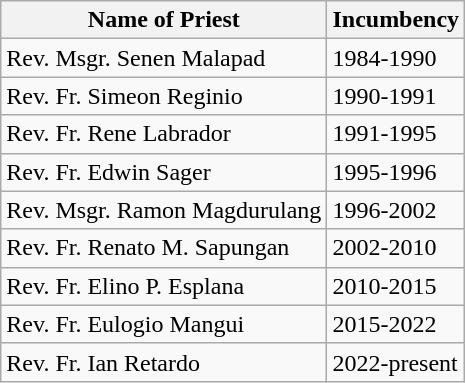<table class="wikitable">
<tr>
<th>Name of Priest</th>
<th>Incumbency</th>
</tr>
<tr>
<td>Rev. Msgr. Senen Malapad</td>
<td>1984-1990</td>
</tr>
<tr>
<td>Rev. Fr. Simeon Reginio</td>
<td>1990-1991</td>
</tr>
<tr>
<td>Rev. Fr. Rene Labrador</td>
<td>1991-1995</td>
</tr>
<tr>
<td>Rev. Fr. Edwin Sager</td>
<td>1995-1996</td>
</tr>
<tr>
<td>Rev. Msgr. Ramon Magdurulang</td>
<td>1996-2002</td>
</tr>
<tr>
<td>Rev. Fr. Renato M. Sapungan</td>
<td>2002-2010</td>
</tr>
<tr>
<td>Rev. Fr. Elino P. Esplana</td>
<td>2010-2015</td>
</tr>
<tr>
<td>Rev. Fr. Eulogio Mangui</td>
<td>2015-2022</td>
</tr>
<tr>
<td>Rev. Fr. Ian Retardo</td>
<td>2022-present</td>
</tr>
</table>
